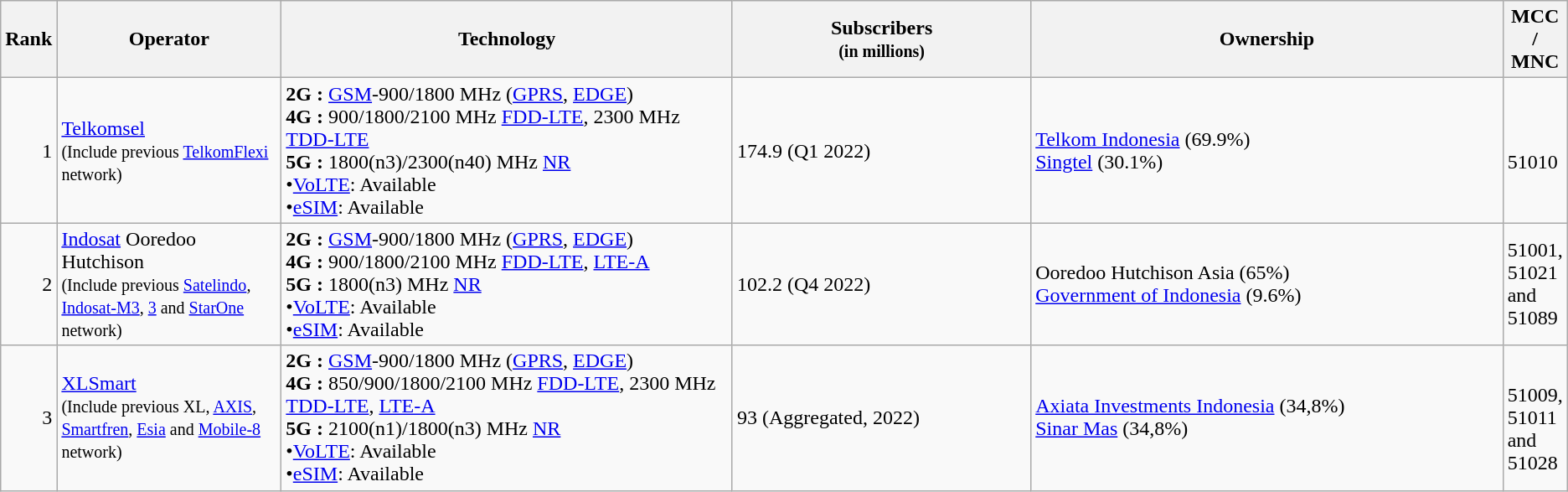<table class="wikitable">
<tr>
<th style="width:3%;">Rank</th>
<th style="width:15%;">Operator</th>
<th style="width:30%;">Technology</th>
<th style="width:20%;">Subscribers<br><small>(in millions)</small></th>
<th style="width:32%;">Ownership</th>
<th>MCC / MNC</th>
</tr>
<tr>
<td align=right>1</td>
<td><a href='#'>Telkomsel</a><br><small>(Include previous <a href='#'>TelkomFlexi</a> network)</small></td>
<td><strong>2G :</strong> <a href='#'>GSM</a>-900/1800 MHz (<a href='#'>GPRS</a>, <a href='#'>EDGE</a>)<br><strong>4G :</strong> 900/1800/2100 MHz <a href='#'>FDD-LTE</a>, 2300 MHz <a href='#'>TDD-LTE</a><br><strong>5G :</strong> 1800(n3)/2300(n40) MHz <a href='#'>NR</a><br>•<a href='#'>VoLTE</a>: Available<br>•<a href='#'>eSIM</a>: Available</td>
<td>174.9 (Q1 2022)</td>
<td><a href='#'>Telkom Indonesia</a> (69.9%)<br><a href='#'>Singtel</a> (30.1%)</td>
<td><br>51010</td>
</tr>
<tr>
<td align="right">2</td>
<td><a href='#'>Indosat</a> Ooredoo Hutchison<br><small>(Include previous <a href='#'>Satelindo</a>, <a href='#'>Indosat-M3</a>, <a href='#'>3</a> and <a href='#'>StarOne</a> network)</small></td>
<td><strong>2G :</strong> <a href='#'>GSM</a>-900/1800 MHz (<a href='#'>GPRS</a>, <a href='#'>EDGE</a>)<br><strong>4G :</strong> 900/1800/2100 MHz <a href='#'>FDD-LTE</a>, <a href='#'>LTE-A</a><br><strong>5G :</strong> 1800(n3) MHz <a href='#'>NR</a><br>•<a href='#'>VoLTE</a>: Available<br>•<a href='#'>eSIM</a>: Available</td>
<td>102.2 (Q4 2022)</td>
<td>Ooredoo Hutchison Asia (65%)<br><a href='#'>Government of Indonesia</a> (9.6%)</td>
<td>51001, 51021 and 51089</td>
</tr>
<tr>
<td align="right">3</td>
<td><a href='#'>XLSmart</a><br><small>(Include previous XL, <a href='#'>AXIS</a>, <a href='#'>Smartfren</a>, <a href='#'>Esia</a> and <a href='#'>Mobile-8</a> network)</small></td>
<td><strong>2G :</strong> <a href='#'>GSM</a>-900/1800 MHz (<a href='#'>GPRS</a>, <a href='#'>EDGE</a>)<br><strong>4G :</strong> 850/900/1800/2100 MHz <a href='#'>FDD-LTE</a>, 2300 MHz <a href='#'>TDD-LTE</a>, <a href='#'>LTE-A</a><br>
<strong>5G :</strong> 2100(n1)/1800(n3) MHz <a href='#'>NR</a><br>•<a href='#'>VoLTE</a>: Available<br>•<a href='#'>eSIM</a>: Available</td>
<td>93 (Aggregated, 2022)</td>
<td><a href='#'>Axiata Investments Indonesia</a> (34,8%)<br><a href='#'>Sinar Mas</a> (34,8%)</td>
<td><br>51009, 51011 and 51028</td>
</tr>
</table>
